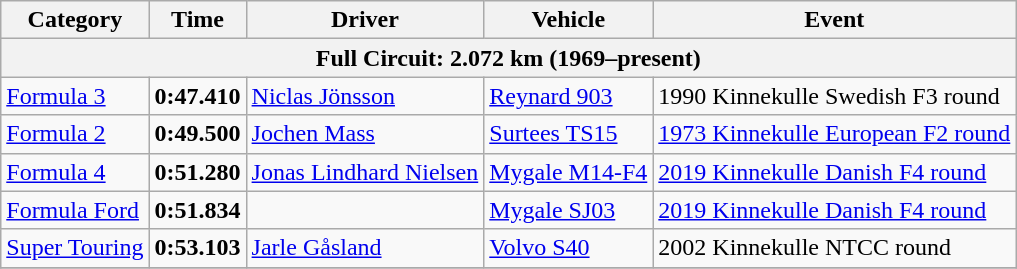<table class="wikitable">
<tr>
<th>Category</th>
<th>Time</th>
<th>Driver</th>
<th>Vehicle</th>
<th>Event</th>
</tr>
<tr>
<th colspan=5>Full Circuit: 2.072 km (1969–present)</th>
</tr>
<tr>
<td><a href='#'>Formula 3</a></td>
<td><strong>0:47.410</strong></td>
<td><a href='#'>Niclas Jönsson</a></td>
<td><a href='#'>Reynard 903</a></td>
<td>1990 Kinnekulle Swedish F3 round</td>
</tr>
<tr>
<td><a href='#'>Formula 2</a></td>
<td><strong>0:49.500</strong></td>
<td><a href='#'>Jochen Mass</a></td>
<td><a href='#'>Surtees TS15</a></td>
<td><a href='#'>1973 Kinnekulle European F2 round</a></td>
</tr>
<tr>
<td><a href='#'>Formula 4</a></td>
<td><strong>0:51.280</strong></td>
<td><a href='#'>Jonas Lindhard Nielsen</a></td>
<td><a href='#'>Mygale M14-F4</a></td>
<td><a href='#'>2019 Kinnekulle Danish F4 round</a></td>
</tr>
<tr>
<td><a href='#'>Formula Ford</a></td>
<td><strong>0:51.834</strong></td>
<td></td>
<td><a href='#'>Mygale SJ03</a></td>
<td><a href='#'>2019 Kinnekulle Danish F4 round</a></td>
</tr>
<tr>
<td><a href='#'>Super Touring</a></td>
<td><strong>0:53.103</strong></td>
<td><a href='#'>Jarle Gåsland</a></td>
<td><a href='#'>Volvo S40</a></td>
<td>2002 Kinnekulle NTCC round</td>
</tr>
<tr>
</tr>
</table>
